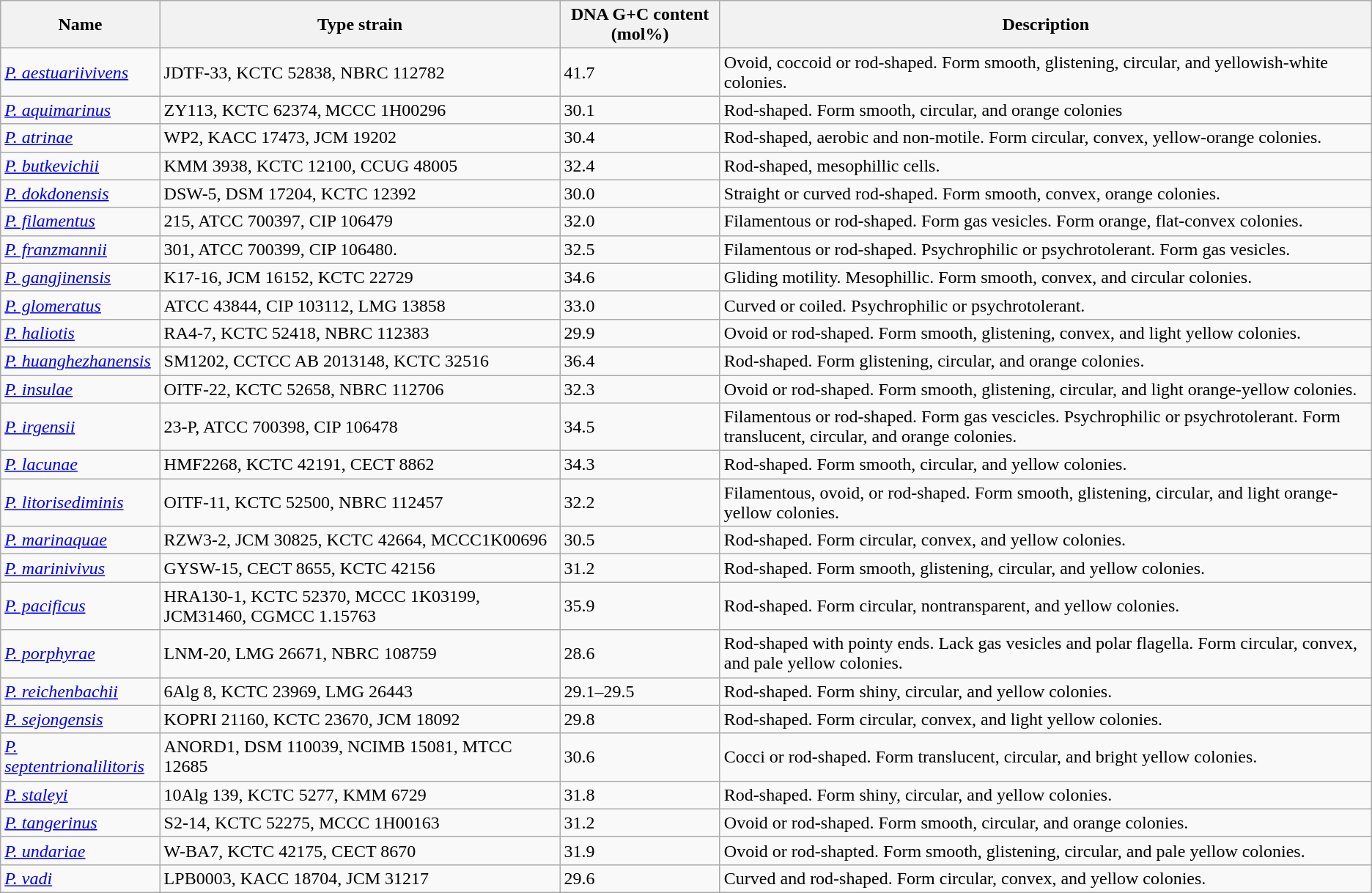<table class="wikitable">
<tr>
<th>Name</th>
<th>Type strain</th>
<th>DNA G+C content (mol%)</th>
<th>Description</th>
</tr>
<tr>
<td><em><a href='#'>P. aestuariivivens</a></em></td>
<td>JDTF-33, KCTC 52838, NBRC 112782</td>
<td>41.7</td>
<td>Ovoid, coccoid or rod-shaped. Form smooth, glistening, circular, and yellowish-white colonies.</td>
</tr>
<tr>
<td><em><a href='#'>P. aquimarinus</a></em></td>
<td>ZY113, KCTC 62374, MCCC 1H00296</td>
<td>30.1</td>
<td>Rod-shaped. Form smooth, circular, and orange colonies</td>
</tr>
<tr>
<td><em><a href='#'>P. atrinae</a></em></td>
<td>WP2, KACC 17473, JCM 19202</td>
<td>30.4</td>
<td>Rod-shaped, aerobic and non-motile. Form circular, convex, yellow-orange colonies.</td>
</tr>
<tr>
<td><em><a href='#'>P. butkevichii</a></em></td>
<td>KMM 3938, KCTC 12100, CCUG 48005</td>
<td>32.4</td>
<td>Rod-shaped, mesophillic cells.</td>
</tr>
<tr>
<td><em><a href='#'>P. dokdonensis</a></em></td>
<td>DSW-5, DSM 17204, KCTC 12392</td>
<td>30.0</td>
<td>Straight or curved rod-shaped. Form smooth, convex, orange colonies.</td>
</tr>
<tr>
<td><em><a href='#'>P. filamentus</a></em></td>
<td>215, ATCC 700397, CIP 106479</td>
<td>32.0</td>
<td>Filamentous or rod-shaped. Form gas vesicles. Form orange, flat-convex colonies.</td>
</tr>
<tr>
<td><em><a href='#'>P. franzmannii</a></em></td>
<td>301, ATCC 700399, CIP 106480.</td>
<td>32.5</td>
<td>Filamentous or rod-shaped. Psychrophilic or psychrotolerant. Form gas vesicles.</td>
</tr>
<tr>
<td><em><a href='#'>P. gangjinensis</a></em></td>
<td>K17-16, JCM 16152, KCTC 22729</td>
<td>34.6</td>
<td>Gliding motility. Mesophillic. Form smooth, convex, and circular colonies.</td>
</tr>
<tr>
<td><em><a href='#'>P. glomeratus</a></em></td>
<td>ATCC 43844, CIP 103112, LMG 13858</td>
<td>33.0</td>
<td>Curved or coiled. Psychrophilic or psychrotolerant.</td>
</tr>
<tr>
<td><em><a href='#'>P. haliotis</a></em></td>
<td>RA4-7, KCTC 52418, NBRC 112383</td>
<td>29.9</td>
<td>Ovoid or rod-shaped.  Form smooth, glistening, convex, and light yellow colonies.</td>
</tr>
<tr>
<td><em><a href='#'>P. huanghezhanensis</a></em></td>
<td>SM1202, CCTCC AB 2013148, KCTC 32516</td>
<td>36.4</td>
<td>Rod-shaped. Form glistening, circular, and orange colonies.</td>
</tr>
<tr>
<td><em><a href='#'>P. insulae</a></em></td>
<td>OITF-22, KCTC 52658, NBRC 112706</td>
<td>32.3</td>
<td>Ovoid or rod-shaped. Form smooth, glistening, circular, and light orange-yellow colonies.</td>
</tr>
<tr>
<td><em><a href='#'>P. irgensii</a></em></td>
<td>23-P, ATCC 700398, CIP 106478</td>
<td>34.5</td>
<td>Filamentous or rod-shaped. Form gas vescicles. Psychrophilic or psychrotolerant. Form translucent, circular, and orange colonies.</td>
</tr>
<tr>
<td><em><a href='#'>P. lacunae</a></em></td>
<td>HMF2268, KCTC 42191, CECT 8862</td>
<td>34.3</td>
<td>Rod-shaped. Form smooth, circular, and yellow colonies.</td>
</tr>
<tr>
<td><em><a href='#'>P. litorisediminis</a></em></td>
<td>OITF-11, KCTC 52500, NBRC 112457</td>
<td>32.2</td>
<td>Filamentous, ovoid, or rod-shaped. Form smooth, glistening, circular, and light orange-yellow colonies.</td>
</tr>
<tr>
<td><em><a href='#'>P. marinaquae</a></em></td>
<td>RZW3-2, JCM 30825, KCTC 42664, MCCC1K00696</td>
<td>30.5</td>
<td>Rod-shaped. Form circular, convex, and yellow colonies.</td>
</tr>
<tr>
<td><em><a href='#'>P. marinivivus</a></em></td>
<td>GYSW-15, CECT 8655, KCTC 42156</td>
<td>31.2</td>
<td>Rod-shaped. Form smooth, glistening, circular, and yellow colonies.</td>
</tr>
<tr>
<td><em><a href='#'>P. pacificus</a></em></td>
<td>HRA130-1, KCTC 52370, MCCC 1K03199, JCM31460, CGMCC 1.15763</td>
<td>35.9</td>
<td>Rod-shaped. Form circular, nontransparent, and yellow colonies.</td>
</tr>
<tr>
<td><em><a href='#'>P. porphyrae</a></em></td>
<td>LNM-20, LMG 26671, NBRC 108759</td>
<td>28.6</td>
<td>Rod-shaped with pointy ends. Lack gas vesicles and polar flagella. Form circular, convex, and pale yellow colonies.</td>
</tr>
<tr>
<td><em><a href='#'>P. reichenbachii</a></em></td>
<td>6Alg 8, KCTC 23969, LMG 26443</td>
<td>29.1–29.5</td>
<td>Rod-shaped. Form shiny, circular, and yellow colonies.</td>
</tr>
<tr>
<td><em><a href='#'>P. sejongensis</a></em></td>
<td>KOPRI 21160, KCTC 23670, JCM 18092</td>
<td>29.8</td>
<td>Rod-shaped. Form circular, convex, and light yellow colonies.</td>
</tr>
<tr>
<td><em><a href='#'>P. septentrionalilitoris</a></em></td>
<td>ANORD1, DSM 110039, NCIMB 15081, MTCC 12685</td>
<td>30.6</td>
<td>Cocci or rod-shaped. Form translucent, circular, and bright yellow colonies.</td>
</tr>
<tr>
<td><em><a href='#'>P. staleyi</a></em></td>
<td>10Alg 139, KCTC 5277, KMM 6729</td>
<td>31.8</td>
<td>Rod-shaped. Form shiny, circular, and yellow colonies.</td>
</tr>
<tr>
<td><em><a href='#'>P. tangerinus</a></em></td>
<td>S2-14, KCTC 52275, MCCC 1H00163</td>
<td>31.2</td>
<td>Ovoid or rod-shaped. Form smooth, circular, and orange colonies.</td>
</tr>
<tr>
<td><em><a href='#'>P. undariae</a></em></td>
<td>W-BA7, KCTC 42175, CECT 8670</td>
<td>31.9</td>
<td>Ovoid or rod-shapted. Form smooth, glistening, circular, and pale yellow colonies.</td>
</tr>
<tr>
<td><em><a href='#'>P. vadi</a></em></td>
<td>LPB0003, KACC 18704, JCM 31217</td>
<td>29.6</td>
<td>Curved and rod-shaped. Form circular, convex, and yellow colonies.</td>
</tr>
</table>
